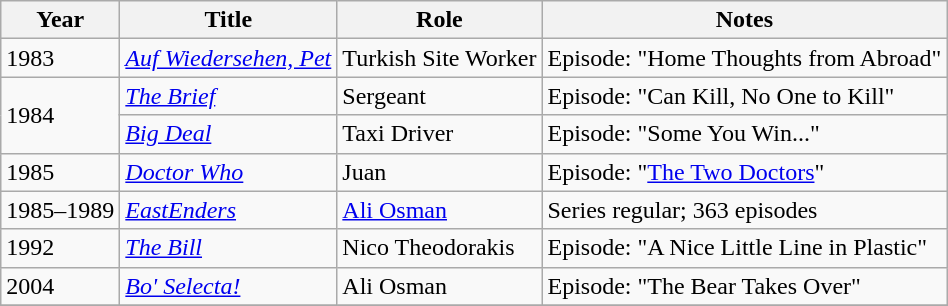<table class="wikitable sortable">
<tr>
<th>Year</th>
<th>Title</th>
<th>Role</th>
<th class="unsortable">Notes</th>
</tr>
<tr>
<td>1983</td>
<td><em><a href='#'>Auf Wiedersehen, Pet</a></em></td>
<td>Turkish Site Worker</td>
<td>Episode: "Home Thoughts from Abroad"</td>
</tr>
<tr>
<td rowspan="2">1984</td>
<td><em><a href='#'>The Brief</a></em></td>
<td>Sergeant</td>
<td>Episode: "Can Kill, No One to Kill"</td>
</tr>
<tr>
<td><em><a href='#'>Big Deal</a></em></td>
<td>Taxi Driver</td>
<td>Episode: "Some You Win..."</td>
</tr>
<tr>
<td>1985</td>
<td><em><a href='#'>Doctor Who</a></em></td>
<td>Juan</td>
<td>Episode: "<a href='#'>The Two Doctors</a>"</td>
</tr>
<tr>
<td>1985–1989</td>
<td><em><a href='#'>EastEnders</a></em></td>
<td><a href='#'>Ali Osman</a></td>
<td>Series regular; 363 episodes</td>
</tr>
<tr>
<td>1992</td>
<td><em><a href='#'>The Bill</a></em></td>
<td>Nico Theodorakis</td>
<td>Episode: "A Nice Little Line in Plastic"</td>
</tr>
<tr>
<td>2004</td>
<td><em><a href='#'>Bo' Selecta!</a></em></td>
<td>Ali Osman</td>
<td>Episode: "The Bear Takes Over"</td>
</tr>
<tr>
</tr>
</table>
